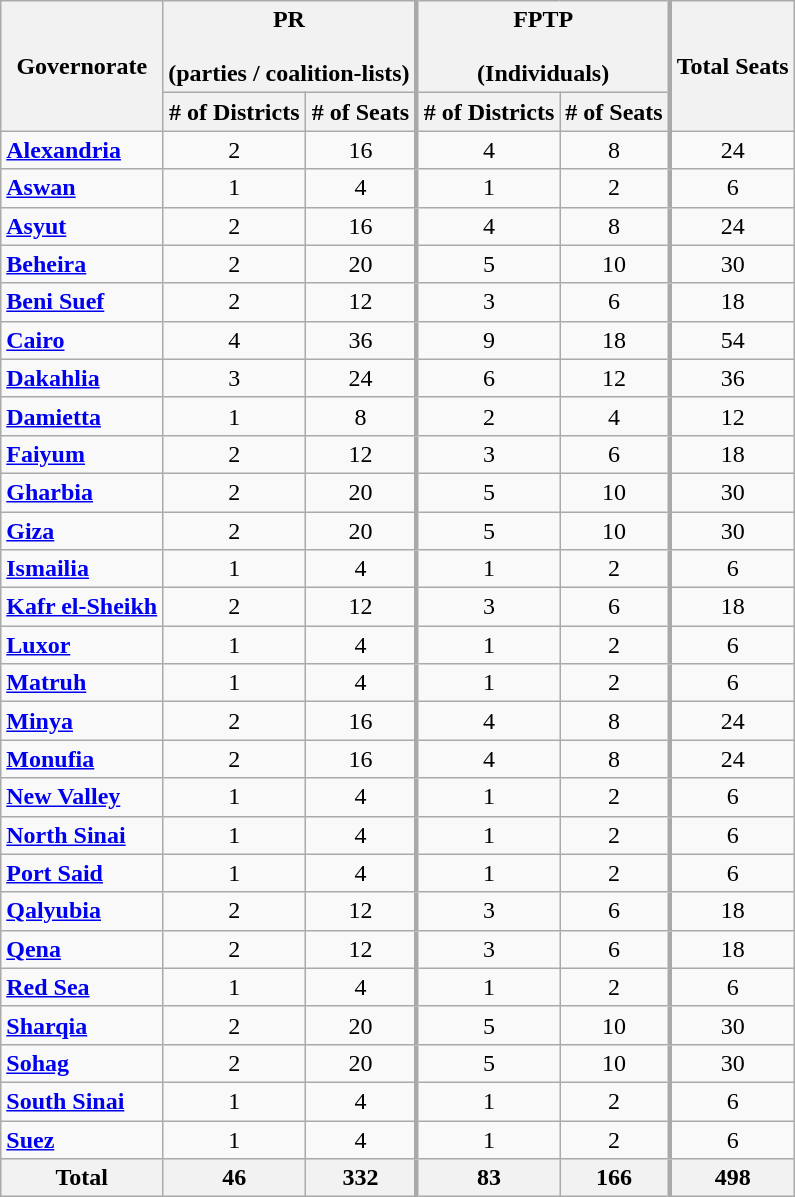<table class="wikitable sortable">
<tr>
<th rowspan="2">Governorate</th>
<th colspan="2" style="border-right: 3px solid darkgrey;">PR <br><br>(parties / coalition-lists)</th>
<th colspan="2" style="border-right: 3px solid darkgrey;">FPTP <br><br>(Individuals)</th>
<th rowspan="2">Total Seats</th>
</tr>
<tr>
<th># of Districts</th>
<th style="border-right: 3px solid darkgrey;"># of Seats</th>
<th># of Districts</th>
<th style="border-right: 3px solid darkgrey;"># of Seats</th>
</tr>
<tr>
<td><strong><a href='#'>Alexandria</a></strong></td>
<td style="text-align:center;">2</td>
<td style="text-align:center; border-right:3px solid darkgrey;">16</td>
<td style="text-align:center;">4</td>
<td style="text-align:center; border-right:3px solid darkgrey;">8</td>
<td style="text-align:center;">24</td>
</tr>
<tr>
<td><strong><a href='#'>Aswan</a></strong></td>
<td style="text-align:center;">1</td>
<td style="text-align:center; border-right:3px solid darkgrey;">4</td>
<td style="text-align:center;">1</td>
<td style="text-align:center; border-right:3px solid darkgrey;">2</td>
<td style="text-align:center;">6</td>
</tr>
<tr>
<td><strong><a href='#'>Asyut</a></strong></td>
<td style="text-align:center;">2</td>
<td style="text-align:center; border-right:3px solid darkgrey;">16</td>
<td style="text-align:center;">4</td>
<td style="text-align:center; border-right:3px solid darkgrey;">8</td>
<td style="text-align:center;">24</td>
</tr>
<tr>
<td><strong><a href='#'>Beheira</a></strong></td>
<td style="text-align:center;">2</td>
<td style="text-align:center; border-right:3px solid darkgrey;">20</td>
<td style="text-align:center;">5</td>
<td style="text-align:center; border-right:3px solid darkgrey;">10</td>
<td style="text-align:center;">30</td>
</tr>
<tr>
<td><strong><a href='#'>Beni Suef</a></strong></td>
<td style="text-align:center;">2</td>
<td style="text-align:center; border-right:3px solid darkgrey;">12</td>
<td style="text-align:center;">3</td>
<td style="text-align:center; border-right:3px solid darkgrey;">6</td>
<td style="text-align:center;">18</td>
</tr>
<tr>
<td><strong><a href='#'>Cairo</a></strong></td>
<td style="text-align:center;">4</td>
<td style="text-align:center; border-right:3px solid darkgrey;">36</td>
<td style="text-align:center;">9</td>
<td style="text-align:center; border-right:3px solid darkgrey;">18</td>
<td style="text-align:center;">54</td>
</tr>
<tr>
<td><strong><a href='#'>Dakahlia</a></strong></td>
<td style="text-align:center;">3</td>
<td style="text-align:center; border-right:3px solid darkgrey;">24</td>
<td style="text-align:center;">6</td>
<td style="text-align:center; border-right:3px solid darkgrey;">12</td>
<td style="text-align:center;">36</td>
</tr>
<tr>
<td><strong><a href='#'>Damietta</a></strong></td>
<td style="text-align:center;">1</td>
<td style="text-align:center; border-right:3px solid darkgrey;">8</td>
<td style="text-align:center;">2</td>
<td style="text-align:center; border-right:3px solid darkgrey;">4</td>
<td style="text-align:center;">12</td>
</tr>
<tr>
<td><strong><a href='#'>Faiyum</a></strong></td>
<td style="text-align:center;">2</td>
<td style="text-align:center; border-right:3px solid darkgrey;">12</td>
<td style="text-align:center;">3</td>
<td style="text-align:center; border-right:3px solid darkgrey;">6</td>
<td style="text-align:center;">18</td>
</tr>
<tr>
<td><strong><a href='#'>Gharbia</a></strong></td>
<td style="text-align:center;">2</td>
<td style="text-align:center; border-right:3px solid darkgrey;">20</td>
<td style="text-align:center;">5</td>
<td style="text-align:center; border-right:3px solid darkgrey;">10</td>
<td style="text-align:center;">30</td>
</tr>
<tr>
<td><strong><a href='#'>Giza</a></strong></td>
<td style="text-align:center;">2</td>
<td style="text-align:center; border-right:3px solid darkgrey;">20</td>
<td style="text-align:center;">5</td>
<td style="text-align:center; border-right:3px solid darkgrey;">10</td>
<td style="text-align:center;">30</td>
</tr>
<tr>
<td><strong><a href='#'>Ismailia</a></strong></td>
<td style="text-align:center;">1</td>
<td style="text-align:center; border-right:3px solid darkgrey;">4</td>
<td style="text-align:center;">1</td>
<td style="text-align:center; border-right:3px solid darkgrey;">2</td>
<td style="text-align:center;">6</td>
</tr>
<tr>
<td><strong><a href='#'>Kafr el-Sheikh</a></strong></td>
<td style="text-align:center;">2</td>
<td style="text-align:center; border-right:3px solid darkgrey;">12</td>
<td style="text-align:center;">3</td>
<td style="text-align:center; border-right:3px solid darkgrey;">6</td>
<td style="text-align:center;">18</td>
</tr>
<tr>
<td><strong><a href='#'>Luxor</a></strong></td>
<td style="text-align:center;">1</td>
<td style="text-align:center; border-right:3px solid darkgrey;">4</td>
<td style="text-align:center;">1</td>
<td style="text-align:center; border-right:3px solid darkgrey;">2</td>
<td style="text-align:center;">6</td>
</tr>
<tr>
<td><strong><a href='#'>Matruh</a></strong></td>
<td style="text-align:center;">1</td>
<td style="text-align:center; border-right:3px solid darkgrey;">4</td>
<td style="text-align:center;">1</td>
<td style="text-align:center; border-right:3px solid darkgrey;">2</td>
<td style="text-align:center;">6</td>
</tr>
<tr>
<td><strong><a href='#'>Minya</a></strong></td>
<td style="text-align:center;">2</td>
<td style="text-align:center; border-right:3px solid darkgrey;">16</td>
<td style="text-align:center;">4</td>
<td style="text-align:center; border-right:3px solid darkgrey;">8</td>
<td style="text-align:center;">24</td>
</tr>
<tr>
<td><strong><a href='#'>Monufia</a></strong></td>
<td style="text-align:center;">2</td>
<td style="text-align:center; border-right:3px solid darkgrey;">16</td>
<td style="text-align:center;">4</td>
<td style="text-align:center; border-right:3px solid darkgrey;">8</td>
<td style="text-align:center;">24</td>
</tr>
<tr>
<td><strong><a href='#'>New Valley</a></strong></td>
<td style="text-align:center;">1</td>
<td style="text-align:center; border-right:3px solid darkgrey;">4</td>
<td style="text-align:center;">1</td>
<td style="text-align:center; border-right:3px solid darkgrey;">2</td>
<td style="text-align:center;">6</td>
</tr>
<tr>
<td><strong><a href='#'>North Sinai</a></strong></td>
<td style="text-align:center;">1</td>
<td style="text-align:center; border-right:3px solid darkgrey;">4</td>
<td style="text-align:center;">1</td>
<td style="text-align:center; border-right:3px solid darkgrey;">2</td>
<td style="text-align:center;">6</td>
</tr>
<tr>
<td><strong><a href='#'>Port Said</a></strong></td>
<td style="text-align:center;">1</td>
<td style="text-align:center; border-right:3px solid darkgrey;">4</td>
<td style="text-align:center;">1</td>
<td style="text-align:center; border-right:3px solid darkgrey;">2</td>
<td style="text-align:center;">6</td>
</tr>
<tr>
<td><strong><a href='#'>Qalyubia</a></strong></td>
<td style="text-align:center;">2</td>
<td style="text-align:center; border-right:3px solid darkgrey;">12</td>
<td style="text-align:center;">3</td>
<td style="text-align:center; border-right:3px solid darkgrey;">6</td>
<td style="text-align:center;">18</td>
</tr>
<tr>
<td><strong><a href='#'>Qena</a></strong></td>
<td style="text-align:center;">2</td>
<td style="text-align:center; border-right:3px solid darkgrey;">12</td>
<td style="text-align:center;">3</td>
<td style="text-align:center; border-right:3px solid darkgrey;">6</td>
<td style="text-align:center;">18</td>
</tr>
<tr>
<td><strong><a href='#'>Red Sea</a></strong></td>
<td style="text-align:center;">1</td>
<td style="text-align:center; border-right:3px solid darkgrey;">4</td>
<td style="text-align:center;">1</td>
<td style="text-align:center; border-right:3px solid darkgrey;">2</td>
<td style="text-align:center;">6</td>
</tr>
<tr>
<td><strong><a href='#'>Sharqia</a></strong></td>
<td style="text-align:center;">2</td>
<td style="text-align:center; border-right:3px solid darkgrey;">20</td>
<td style="text-align:center;">5</td>
<td style="text-align:center; border-right:3px solid darkgrey;">10</td>
<td style="text-align:center;">30</td>
</tr>
<tr>
<td><strong><a href='#'>Sohag</a></strong></td>
<td style="text-align:center;">2</td>
<td style="text-align:center; border-right:3px solid darkgrey;">20</td>
<td style="text-align:center;">5</td>
<td style="text-align:center; border-right:3px solid darkgrey;">10</td>
<td style="text-align:center;">30</td>
</tr>
<tr>
<td><strong><a href='#'>South Sinai</a></strong></td>
<td style="text-align:center;">1</td>
<td style="text-align:center; border-right:3px solid darkgrey;">4</td>
<td style="text-align:center;">1</td>
<td style="text-align:center; border-right:3px solid darkgrey;">2</td>
<td style="text-align:center;">6</td>
</tr>
<tr>
<td><strong><a href='#'>Suez</a></strong></td>
<td style="text-align:center;">1</td>
<td style="text-align:center; border-right:3px solid darkgrey;">4</td>
<td style="text-align:center;">1</td>
<td style="text-align:center; border-right:3px solid darkgrey;">2</td>
<td style="text-align:center;">6</td>
</tr>
<tr>
<th>Total</th>
<th>46</th>
<th style="border-right: 3px solid darkgrey;">332</th>
<th>83</th>
<th style="border-right: 3px solid darkgrey;">166</th>
<th>498</th>
</tr>
</table>
